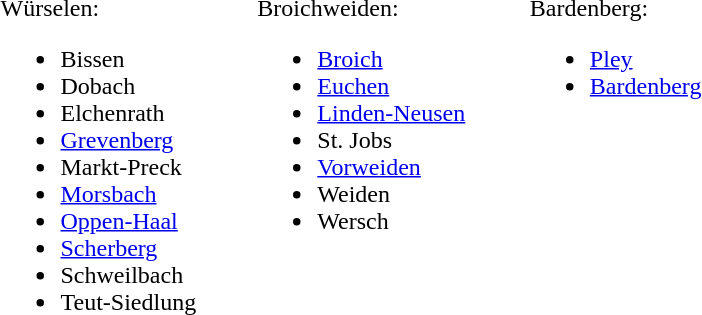<table width="40%">
<tr>
<td valign="top"><br>Würselen:<ul><li>Bissen</li><li>Dobach</li><li>Elchenrath</li><li><a href='#'>Grevenberg</a></li><li>Markt-Preck</li><li><a href='#'>Morsbach</a></li><li><a href='#'>Oppen-Haal</a></li><li><a href='#'>Scherberg</a></li><li>Schweilbach</li><li>Teut-Siedlung</li></ul></td>
<td valign="top"><br>Broichweiden:<ul><li><a href='#'>Broich</a></li><li><a href='#'>Euchen</a></li><li><a href='#'>Linden-Neusen</a></li><li>St. Jobs</li><li><a href='#'>Vorweiden</a></li><li>Weiden</li><li>Wersch</li></ul></td>
<td valign="top"><br>Bardenberg:<ul><li><a href='#'>Pley</a></li><li><a href='#'>Bardenberg</a></li></ul></td>
</tr>
</table>
